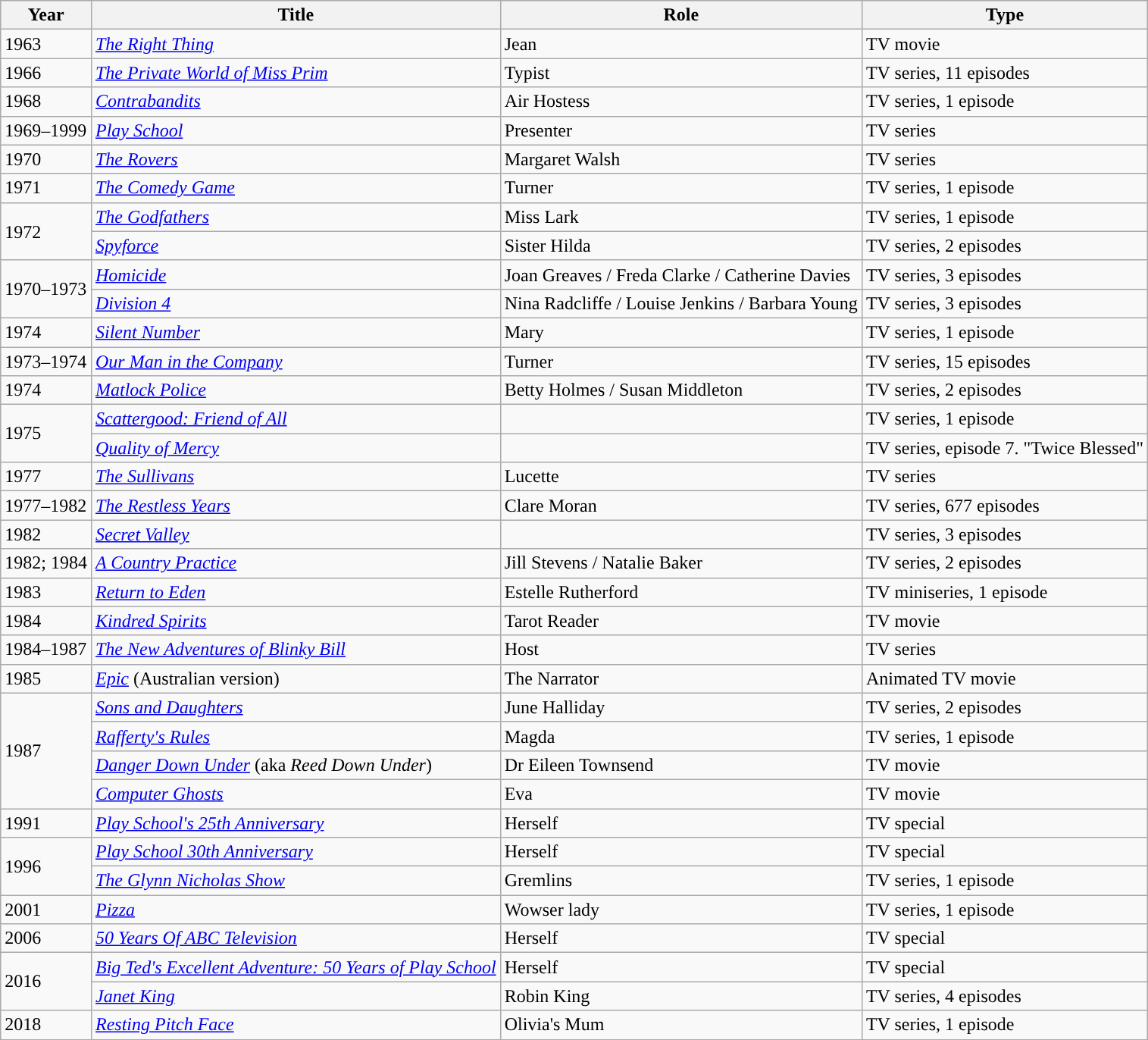<table class="wikitable">
<tr>
<th>Year</th>
<th>Title</th>
<th>Role</th>
<th>Type</th>
</tr>
<tr>
<td>1963</td>
<td><em><a href='#'>The Right Thing</a></em></td>
<td>Jean</td>
<td>TV movie</td>
</tr>
<tr>
<td>1966</td>
<td><em><a href='#'>The Private World of Miss Prim</a></em></td>
<td>Typist</td>
<td>TV series, 11 episodes</td>
</tr>
<tr>
<td>1968</td>
<td><em><a href='#'>Contrabandits</a></em></td>
<td>Air Hostess</td>
<td>TV series, 1 episode</td>
</tr>
<tr>
<td>1969–1999</td>
<td><em><a href='#'>Play School</a></em></td>
<td>Presenter</td>
<td>TV series</td>
</tr>
<tr>
<td>1970</td>
<td><em><a href='#'>The Rovers</a></em></td>
<td>Margaret Walsh</td>
<td>TV series</td>
</tr>
<tr>
<td>1971</td>
<td><em><a href='#'>The Comedy Game</a></em></td>
<td>Turner</td>
<td>TV series, 1 episode</td>
</tr>
<tr>
<td Rowspan="2">1972</td>
<td><em><a href='#'>The Godfathers</a></em></td>
<td>Miss Lark</td>
<td>TV series, 1 episode</td>
</tr>
<tr>
<td><em><a href='#'>Spyforce</a></em></td>
<td>Sister Hilda</td>
<td>TV series, 2 episodes</td>
</tr>
<tr>
<td Rowspan="2">1970–1973</td>
<td><em><a href='#'>Homicide</a></em></td>
<td>Joan Greaves / Freda Clarke / Catherine Davies</td>
<td>TV series, 3 episodes</td>
</tr>
<tr>
<td><em><a href='#'>Division 4</a></em></td>
<td>Nina Radcliffe / Louise Jenkins / Barbara Young</td>
<td>TV series, 3 episodes</td>
</tr>
<tr>
<td>1974</td>
<td><em><a href='#'>Silent Number</a></em></td>
<td>Mary</td>
<td>TV series, 1 episode</td>
</tr>
<tr>
<td>1973–1974</td>
<td><em><a href='#'>Our Man in the Company</a></em></td>
<td>Turner</td>
<td>TV series, 15 episodes</td>
</tr>
<tr>
<td>1974</td>
<td><em><a href='#'>Matlock Police</a></em></td>
<td>Betty Holmes / Susan Middleton</td>
<td>TV series, 2 episodes</td>
</tr>
<tr>
<td Rowspan="2">1975</td>
<td><em><a href='#'>Scattergood: Friend of All</a></em></td>
<td></td>
<td>TV series, 1 episode</td>
</tr>
<tr>
<td><em><a href='#'>Quality of Mercy</a></em></td>
<td></td>
<td>TV series, episode 7. "Twice Blessed"</td>
</tr>
<tr>
<td>1977</td>
<td><em><a href='#'>The Sullivans</a></em></td>
<td>Lucette</td>
<td>TV series</td>
</tr>
<tr>
<td>1977–1982</td>
<td><em><a href='#'>The Restless Years</a></em></td>
<td>Clare Moran</td>
<td>TV series, 677 episodes</td>
</tr>
<tr>
<td>1982</td>
<td><em><a href='#'>Secret Valley</a></em></td>
<td></td>
<td>TV series, 3 episodes</td>
</tr>
<tr>
<td>1982; 1984</td>
<td><em><a href='#'>A Country Practice</a></em></td>
<td>Jill Stevens / Natalie Baker</td>
<td>TV series, 2 episodes</td>
</tr>
<tr>
<td>1983</td>
<td><em><a href='#'>Return to Eden</a></em></td>
<td>Estelle Rutherford</td>
<td>TV miniseries, 1 episode</td>
</tr>
<tr>
<td>1984</td>
<td><em><a href='#'>Kindred Spirits</a></em></td>
<td>Tarot Reader</td>
<td>TV movie</td>
</tr>
<tr>
<td>1984–1987</td>
<td><em><a href='#'>The New Adventures of Blinky Bill</a></em></td>
<td>Host</td>
<td>TV series</td>
</tr>
<tr>
<td>1985</td>
<td><em><a href='#'>Epic</a></em> (Australian version)</td>
<td>The Narrator</td>
<td>Animated TV movie</td>
</tr>
<tr>
<td Rowspan="4">1987</td>
<td><em><a href='#'>Sons and Daughters</a></em></td>
<td>June Halliday</td>
<td>TV series, 2 episodes</td>
</tr>
<tr>
<td><em><a href='#'>Rafferty's Rules</a></em></td>
<td>Magda</td>
<td>TV series, 1 episode</td>
</tr>
<tr>
<td><em><a href='#'>Danger Down Under</a></em> (aka <em>Reed Down Under</em>)</td>
<td>Dr Eileen Townsend</td>
<td>TV movie</td>
</tr>
<tr>
<td><em><a href='#'>Computer Ghosts</a></em></td>
<td>Eva</td>
<td>TV movie</td>
</tr>
<tr>
<td>1991</td>
<td><em><a href='#'>Play School's 25th Anniversary</a></em></td>
<td>Herself</td>
<td>TV special</td>
</tr>
<tr>
<td Rowspan="2">1996</td>
<td><em><a href='#'>Play School 30th Anniversary</a></em></td>
<td>Herself</td>
<td>TV special</td>
</tr>
<tr>
<td><em><a href='#'>The Glynn Nicholas Show</a></em></td>
<td>Gremlins</td>
<td>TV series, 1 episode</td>
</tr>
<tr>
<td>2001</td>
<td><em><a href='#'>Pizza</a></em></td>
<td>Wowser lady</td>
<td>TV series, 1 episode</td>
</tr>
<tr>
<td>2006</td>
<td><em><a href='#'>50 Years Of ABC Television</a></em></td>
<td>Herself</td>
<td>TV special</td>
</tr>
<tr>
<td Rowspan="2">2016</td>
<td><em><a href='#'>Big Ted's Excellent Adventure: 50 Years of Play School</a></em></td>
<td>Herself</td>
<td>TV special</td>
</tr>
<tr>
<td><em><a href='#'>Janet King</a></em></td>
<td>Robin King</td>
<td>TV series, 4 episodes</td>
</tr>
<tr>
<td>2018</td>
<td><em><a href='#'>Resting Pitch Face</a></em></td>
<td>Olivia's Mum</td>
<td>TV series, 1 episode</td>
</tr>
</table>
